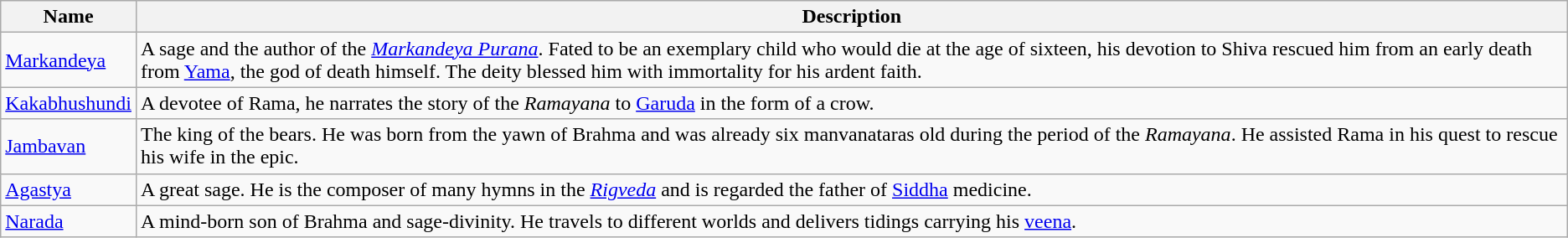<table class="wikitable sortable">
<tr>
<th>Name</th>
<th>Description</th>
</tr>
<tr>
<td><a href='#'>Markandeya</a></td>
<td>A sage and the author of the <em><a href='#'>Markandeya Purana</a></em>. Fated to be an exemplary child who would die at the age of sixteen, his devotion to Shiva rescued him from an early death from <a href='#'>Yama</a>, the god of death himself. The deity blessed him with immortality for his ardent faith.</td>
</tr>
<tr>
<td><a href='#'>Kakabhushundi</a></td>
<td>A devotee of Rama, he narrates the story of the <em>Ramayana</em> to <a href='#'>Garuda</a> in the form of a crow.</td>
</tr>
<tr>
<td><a href='#'>Jambavan</a></td>
<td>The king of the bears. He was born from the yawn of Brahma and was already six manvanataras old during the period of the <em>Ramayana</em>. He assisted Rama in his quest to rescue his wife in the epic.</td>
</tr>
<tr>
<td><a href='#'>Agastya</a></td>
<td>A great sage. He is the composer of many hymns in the <em><a href='#'>Rigveda</a></em> and is regarded the father of <a href='#'>Siddha</a> medicine.</td>
</tr>
<tr>
<td><a href='#'>Narada</a></td>
<td>A mind-born son of Brahma and sage-divinity. He travels to different worlds and delivers tidings carrying his <a href='#'>veena</a>.</td>
</tr>
</table>
